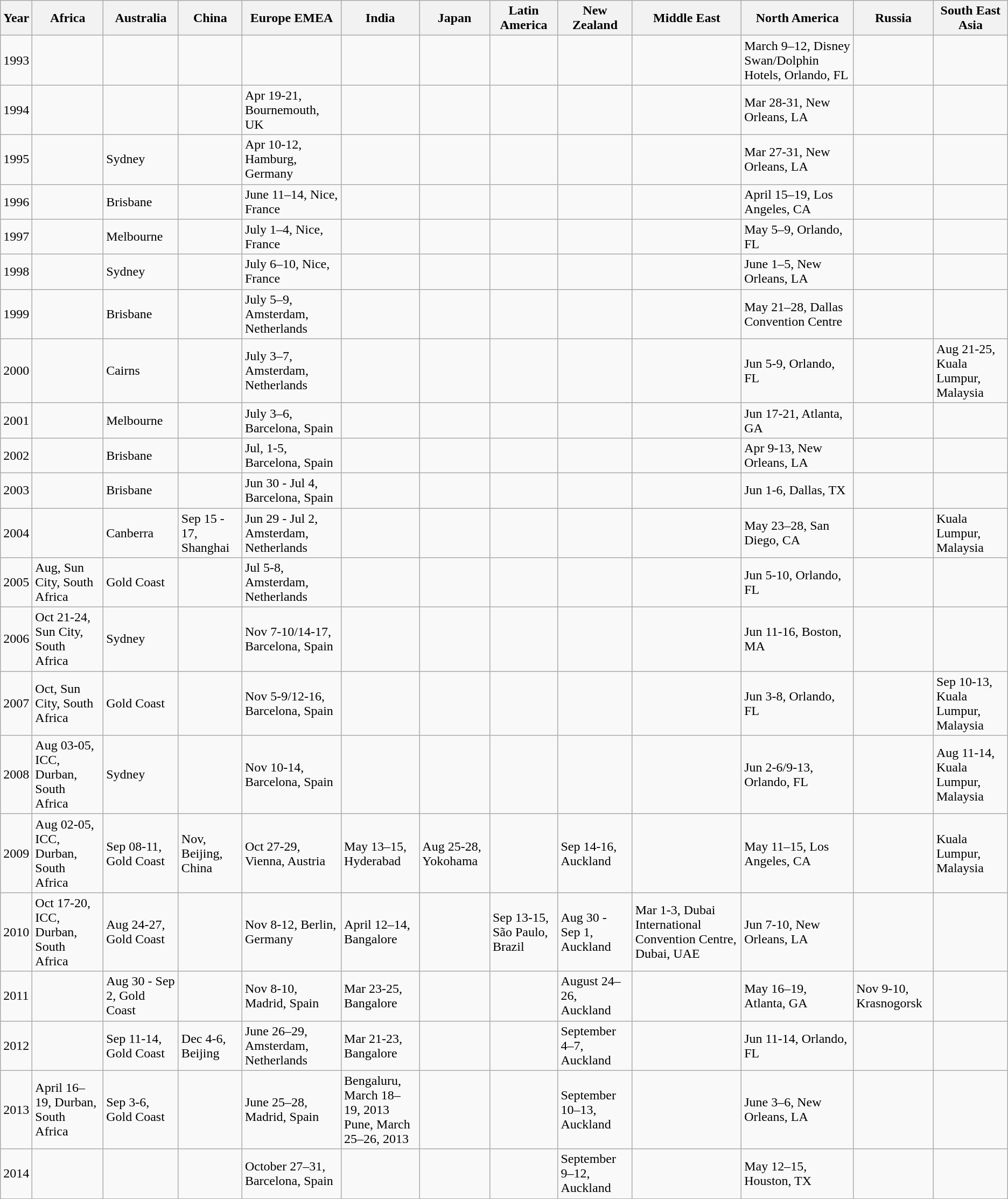<table class="wikitable" border="1">
<tr>
<th>Year</th>
<th>Africa</th>
<th>Australia</th>
<th>China</th>
<th>Europe EMEA</th>
<th>India</th>
<th>Japan</th>
<th>Latin America</th>
<th>New Zealand</th>
<th>Middle East</th>
<th>North America</th>
<th>Russia</th>
<th>South East Asia</th>
</tr>
<tr>
<td>1993</td>
<td></td>
<td></td>
<td></td>
<td></td>
<td></td>
<td></td>
<td></td>
<td></td>
<td></td>
<td>March 9–12, Disney Swan/Dolphin Hotels, Orlando, FL</td>
<td></td>
<td></td>
</tr>
<tr>
<td>1994</td>
<td></td>
<td></td>
<td></td>
<td>Apr 19-21, Bournemouth, UK</td>
<td></td>
<td></td>
<td></td>
<td></td>
<td></td>
<td>Mar 28-31, New Orleans, LA</td>
<td></td>
<td></td>
</tr>
<tr>
<td>1995</td>
<td></td>
<td>Sydney</td>
<td></td>
<td>Apr 10-12, Hamburg, Germany</td>
<td></td>
<td></td>
<td></td>
<td></td>
<td></td>
<td>Mar 27-31, New Orleans, LA</td>
<td></td>
<td></td>
</tr>
<tr>
<td>1996</td>
<td></td>
<td>Brisbane</td>
<td></td>
<td>June 11–14, Nice, France</td>
<td></td>
<td></td>
<td></td>
<td></td>
<td></td>
<td>April 15–19, Los Angeles, CA</td>
<td></td>
<td></td>
</tr>
<tr>
<td>1997</td>
<td></td>
<td>Melbourne</td>
<td></td>
<td>July 1–4, Nice, France</td>
<td></td>
<td></td>
<td></td>
<td></td>
<td></td>
<td>May 5–9, Orlando, FL</td>
<td></td>
<td></td>
</tr>
<tr>
<td>1998</td>
<td></td>
<td>Sydney</td>
<td></td>
<td>July 6–10, Nice, France</td>
<td></td>
<td></td>
<td></td>
<td></td>
<td></td>
<td>June 1–5, New Orleans, LA</td>
<td></td>
<td></td>
</tr>
<tr>
<td>1999</td>
<td></td>
<td>Brisbane</td>
<td></td>
<td>July 5–9, Amsterdam, Netherlands</td>
<td></td>
<td></td>
<td></td>
<td></td>
<td></td>
<td>May 21–28, Dallas Convention Centre</td>
<td></td>
<td></td>
</tr>
<tr>
<td>2000</td>
<td></td>
<td>Cairns</td>
<td></td>
<td>July 3–7, Amsterdam, Netherlands</td>
<td></td>
<td></td>
<td></td>
<td></td>
<td></td>
<td>Jun 5-9, Orlando, FL</td>
<td></td>
<td>Aug 21-25, Kuala Lumpur, Malaysia</td>
</tr>
<tr>
<td>2001</td>
<td></td>
<td>Melbourne</td>
<td></td>
<td>July 3–6, Barcelona, Spain</td>
<td></td>
<td></td>
<td></td>
<td></td>
<td></td>
<td>Jun 17-21, Atlanta, GA</td>
<td></td>
<td></td>
</tr>
<tr>
<td>2002</td>
<td></td>
<td>Brisbane</td>
<td></td>
<td>Jul, 1-5, Barcelona, Spain</td>
<td></td>
<td></td>
<td></td>
<td></td>
<td></td>
<td>Apr 9-13, New Orleans, LA</td>
<td></td>
<td></td>
</tr>
<tr>
<td>2003</td>
<td></td>
<td>Brisbane</td>
<td></td>
<td>Jun 30 - Jul 4, Barcelona, Spain</td>
<td></td>
<td></td>
<td></td>
<td></td>
<td></td>
<td>Jun 1-6, Dallas, TX</td>
<td></td>
<td></td>
</tr>
<tr>
<td>2004</td>
<td></td>
<td>Canberra</td>
<td>Sep 15 - 17, Shanghai</td>
<td>Jun 29 - Jul 2, Amsterdam, Netherlands</td>
<td></td>
<td></td>
<td></td>
<td></td>
<td></td>
<td>May 23–28, San Diego, CA</td>
<td></td>
<td>Kuala Lumpur, Malaysia</td>
</tr>
<tr>
<td>2005</td>
<td>Aug, Sun City, South Africa</td>
<td>Gold Coast</td>
<td></td>
<td>Jul 5-8, Amsterdam, Netherlands</td>
<td></td>
<td></td>
<td></td>
<td></td>
<td></td>
<td>Jun 5-10, Orlando, FL</td>
<td></td>
<td></td>
</tr>
<tr>
<td>2006</td>
<td>Oct 21-24, Sun City, South Africa</td>
<td>Sydney</td>
<td></td>
<td>Nov 7-10/14-17, Barcelona, Spain</td>
<td></td>
<td></td>
<td></td>
<td></td>
<td></td>
<td>Jun 11-16, Boston, MA</td>
<td></td>
<td></td>
</tr>
<tr>
<td>2007</td>
<td>Oct, Sun City, South Africa</td>
<td>Gold Coast</td>
<td></td>
<td>Nov 5-9/12-16, Barcelona, Spain</td>
<td></td>
<td></td>
<td></td>
<td></td>
<td></td>
<td>Jun 3-8, Orlando, FL</td>
<td></td>
<td>Sep 10-13, Kuala Lumpur, Malaysia</td>
</tr>
<tr>
<td>2008</td>
<td>Aug 03-05, ICC, Durban, South Africa</td>
<td>Sydney</td>
<td></td>
<td>Nov 10-14, Barcelona, Spain</td>
<td></td>
<td></td>
<td></td>
<td></td>
<td></td>
<td>Jun 2-6/9-13, Orlando, FL</td>
<td></td>
<td>Aug 11-14, Kuala Lumpur, Malaysia</td>
</tr>
<tr>
<td>2009</td>
<td>Aug 02-05, ICC, Durban, South Africa</td>
<td>Sep 08-11, Gold Coast</td>
<td>Nov, Beijing, China</td>
<td>Oct 27-29, Vienna, Austria</td>
<td>May 13–15, Hyderabad</td>
<td>Aug 25-28, Yokohama</td>
<td></td>
<td>Sep 14-16, Auckland</td>
<td></td>
<td>May 11–15, Los Angeles, CA</td>
<td></td>
<td>Kuala Lumpur, Malaysia</td>
</tr>
<tr>
<td>2010</td>
<td>Oct 17-20, ICC, Durban, South Africa</td>
<td>Aug 24-27, Gold Coast</td>
<td></td>
<td>Nov 8-12, Berlin, Germany</td>
<td>April 12–14, Bangalore</td>
<td></td>
<td>Sep 13-15, São Paulo, Brazil</td>
<td>Aug 30 - Sep 1, Auckland</td>
<td>Mar 1-3, Dubai International Convention Centre, Dubai, UAE</td>
<td>Jun 7-10, New Orleans, LA</td>
<td></td>
<td></td>
</tr>
<tr>
<td>2011</td>
<td></td>
<td>Aug 30 - Sep 2, Gold Coast</td>
<td></td>
<td>Nov 8-10, Madrid, Spain</td>
<td>Mar 23-25, Bangalore</td>
<td></td>
<td></td>
<td>August 24–26, Auckland</td>
<td></td>
<td>May 16–19, Atlanta, GA</td>
<td>Nov 9-10, Krasnogorsk</td>
<td></td>
</tr>
<tr>
<td>2012</td>
<td></td>
<td>Sep 11-14, Gold Coast</td>
<td>Dec  4-6, Beijing</td>
<td>June 26–29, Amsterdam, Netherlands</td>
<td>Mar 21-23, Bangalore</td>
<td></td>
<td></td>
<td>September 4–7, Auckland</td>
<td></td>
<td>Jun 11-14, Orlando, FL</td>
<td></td>
<td></td>
</tr>
<tr>
<td>2013</td>
<td>April 16–19, Durban, South Africa</td>
<td>Sep 3-6, Gold Coast</td>
<td></td>
<td>June 25–28, Madrid, Spain</td>
<td>Bengaluru, March 18–19, 2013<br>Pune, March 25–26, 2013</td>
<td></td>
<td></td>
<td>September 10–13, Auckland</td>
<td></td>
<td>June 3–6, New Orleans, LA</td>
<td></td>
<td></td>
</tr>
<tr>
<td>2014</td>
<td></td>
<td></td>
<td></td>
<td>October 27–31, Barcelona, Spain</td>
<td></td>
<td></td>
<td></td>
<td>September 9–12, Auckland</td>
<td></td>
<td>May 12–15, Houston, TX</td>
<td></td>
<td></td>
</tr>
</table>
